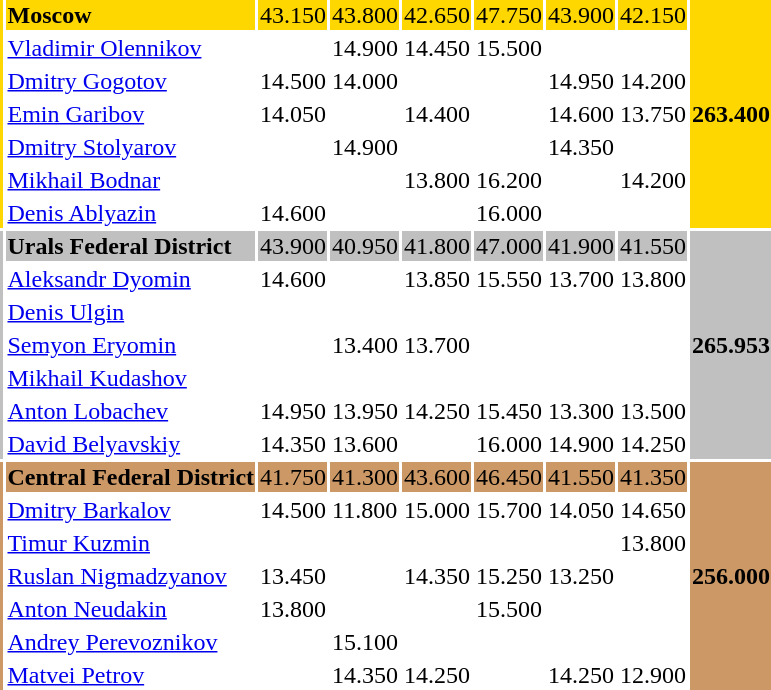<table>
<tr bgcolor=gold>
<td rowspan=7></td>
<td align="left"><strong>Moscow</strong></td>
<td>43.150</td>
<td>43.800</td>
<td>42.650</td>
<td>47.750</td>
<td>43.900</td>
<td>42.150</td>
<td rowspan=7><strong>263.400</strong></td>
</tr>
<tr>
<td align="left"><a href='#'>Vladimir Olennikov</a></td>
<td></td>
<td>14.900</td>
<td>14.450</td>
<td>15.500</td>
<td></td>
<td></td>
</tr>
<tr>
<td align="left"><a href='#'>Dmitry Gogotov</a></td>
<td>14.500</td>
<td>14.000</td>
<td></td>
<td></td>
<td>14.950</td>
<td>14.200</td>
</tr>
<tr>
<td align="left"><a href='#'>Emin Garibov</a></td>
<td>14.050</td>
<td></td>
<td>14.400</td>
<td></td>
<td>14.600</td>
<td>13.750</td>
</tr>
<tr>
<td align="left"><a href='#'>Dmitry Stolyarov</a></td>
<td></td>
<td>14.900</td>
<td></td>
<td></td>
<td>14.350</td>
<td></td>
</tr>
<tr>
<td align="left"><a href='#'>Mikhail Bodnar</a></td>
<td></td>
<td></td>
<td>13.800</td>
<td>16.200</td>
<td></td>
<td>14.200</td>
</tr>
<tr>
<td align="left"><a href='#'>Denis Ablyazin</a></td>
<td>14.600</td>
<td></td>
<td></td>
<td>16.000</td>
<td></td>
<td></td>
</tr>
<tr bgcolor=silver>
<td rowspan=7></td>
<td align="left"><strong>Urals Federal District</strong></td>
<td>43.900</td>
<td>40.950</td>
<td>41.800</td>
<td>47.000</td>
<td>41.900</td>
<td>41.550</td>
<td rowspan=7><strong>265.953</strong></td>
</tr>
<tr>
<td align="left"><a href='#'>Aleksandr Dyomin</a></td>
<td>14.600</td>
<td></td>
<td>13.850</td>
<td>15.550</td>
<td>13.700</td>
<td>13.800</td>
</tr>
<tr>
<td align="left"><a href='#'>Denis Ulgin</a></td>
<td></td>
<td></td>
<td></td>
<td></td>
<td></td>
<td></td>
</tr>
<tr>
<td align="left"><a href='#'>Semyon Eryomin</a></td>
<td></td>
<td>13.400</td>
<td>13.700</td>
<td></td>
<td></td>
<td></td>
</tr>
<tr>
<td align="left"><a href='#'>Mikhail Kudashov</a></td>
<td></td>
<td></td>
<td></td>
<td></td>
<td></td>
<td></td>
</tr>
<tr>
<td align="left"><a href='#'>Anton Lobachev</a></td>
<td>14.950</td>
<td>13.950</td>
<td>14.250</td>
<td>15.450</td>
<td>13.300</td>
<td>13.500</td>
</tr>
<tr>
<td align="left"><a href='#'>David Belyavskiy</a></td>
<td>14.350</td>
<td>13.600</td>
<td></td>
<td>16.000</td>
<td>14.900</td>
<td>14.250</td>
</tr>
<tr bgcolor=cc9966>
<td rowspan=7></td>
<td align="left"><strong>Central Federal District</strong></td>
<td>41.750</td>
<td>41.300</td>
<td>43.600</td>
<td>46.450</td>
<td>41.550</td>
<td>41.350</td>
<td rowspan=7><strong>256.000</strong></td>
</tr>
<tr>
<td align="left"><a href='#'>Dmitry Barkalov</a></td>
<td>14.500</td>
<td>11.800</td>
<td>15.000</td>
<td>15.700</td>
<td>14.050</td>
<td>14.650</td>
</tr>
<tr>
<td align="left"><a href='#'>Timur Kuzmin</a></td>
<td></td>
<td></td>
<td></td>
<td></td>
<td></td>
<td>13.800</td>
</tr>
<tr>
<td align="left"><a href='#'>Ruslan Nigmadzyanov</a></td>
<td>13.450</td>
<td></td>
<td>14.350</td>
<td>15.250</td>
<td>13.250</td>
<td></td>
</tr>
<tr>
<td align="left"><a href='#'>Anton Neudakin</a></td>
<td>13.800</td>
<td></td>
<td></td>
<td>15.500</td>
<td></td>
<td></td>
</tr>
<tr>
<td align="left"><a href='#'>Andrey Perevoznikov</a></td>
<td></td>
<td>15.100</td>
<td></td>
<td></td>
<td></td>
<td></td>
</tr>
<tr>
<td align="left"><a href='#'>Matvei Petrov</a></td>
<td></td>
<td>14.350</td>
<td>14.250</td>
<td></td>
<td>14.250</td>
<td>12.900</td>
</tr>
</table>
